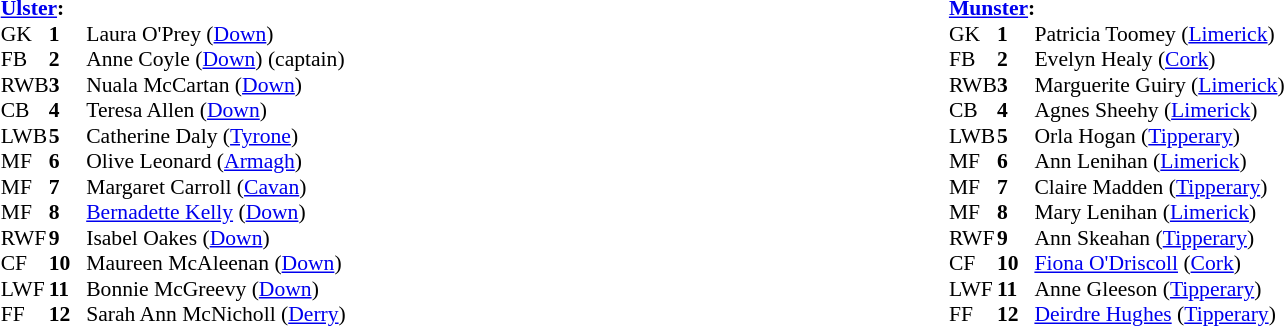<table width="100%">
<tr>
<td valign="top"></td>
<td valign="top" width="50%"><br><table style="font-size: 90%" cellspacing="0" cellpadding="0" align=center>
<tr>
<td colspan="4"><strong><a href='#'>Ulster</a>:</strong></td>
</tr>
<tr>
<th width="25"></th>
<th width="25"></th>
</tr>
<tr>
<td>GK</td>
<td><strong>1</strong></td>
<td>Laura O'Prey (<a href='#'>Down</a>)</td>
</tr>
<tr>
<td>FB</td>
<td><strong>2</strong></td>
<td>Anne Coyle (<a href='#'>Down</a>) (captain)</td>
</tr>
<tr>
<td>RWB</td>
<td><strong>3</strong></td>
<td>Nuala McCartan (<a href='#'>Down</a>)</td>
</tr>
<tr>
<td>CB</td>
<td><strong>4</strong></td>
<td>Teresa Allen (<a href='#'>Down</a>)</td>
</tr>
<tr>
<td>LWB</td>
<td><strong>5</strong></td>
<td>Catherine Daly (<a href='#'>Tyrone</a>)</td>
</tr>
<tr>
<td>MF</td>
<td><strong>6</strong></td>
<td>Olive Leonard (<a href='#'>Armagh</a>)</td>
</tr>
<tr>
<td>MF</td>
<td><strong>7</strong></td>
<td>Margaret Carroll (<a href='#'>Cavan</a>)</td>
</tr>
<tr>
<td>MF</td>
<td><strong>8</strong></td>
<td><a href='#'>Bernadette Kelly</a> (<a href='#'>Down</a>)</td>
</tr>
<tr>
<td>RWF</td>
<td><strong>9</strong></td>
<td>Isabel Oakes (<a href='#'>Down</a>)</td>
</tr>
<tr>
<td>CF</td>
<td><strong>10</strong></td>
<td>Maureen McAleenan (<a href='#'>Down</a>)</td>
</tr>
<tr>
<td>LWF</td>
<td><strong>11</strong></td>
<td>Bonnie McGreevy (<a href='#'>Down</a>)</td>
</tr>
<tr>
<td>FF</td>
<td><strong>12</strong></td>
<td>Sarah Ann McNicholl (<a href='#'>Derry</a>)</td>
</tr>
<tr>
</tr>
</table>
</td>
<td valign="top" width="50%"><br><table style="font-size: 90%" cellspacing="0" cellpadding="0" align=center>
<tr>
<td colspan="4"><strong><a href='#'>Munster</a>:</strong></td>
</tr>
<tr>
<th width="25"></th>
<th width="25"></th>
</tr>
<tr>
<td>GK</td>
<td><strong>1</strong></td>
<td>Patricia Toomey (<a href='#'>Limerick</a>)</td>
</tr>
<tr>
<td>FB</td>
<td><strong>2</strong></td>
<td>Evelyn Healy (<a href='#'>Cork</a>)</td>
</tr>
<tr>
<td>RWB</td>
<td><strong>3</strong></td>
<td>Marguerite Guiry (<a href='#'>Limerick</a>)</td>
</tr>
<tr>
<td>CB</td>
<td><strong>4</strong></td>
<td>Agnes Sheehy (<a href='#'>Limerick</a>)</td>
</tr>
<tr>
<td>LWB</td>
<td><strong>5</strong></td>
<td>Orla Hogan (<a href='#'>Tipperary</a>)</td>
</tr>
<tr>
<td>MF</td>
<td><strong>6</strong></td>
<td>Ann Lenihan (<a href='#'>Limerick</a>)</td>
</tr>
<tr>
<td>MF</td>
<td><strong>7</strong></td>
<td>Claire Madden (<a href='#'>Tipperary</a>)</td>
</tr>
<tr>
<td>MF</td>
<td><strong>8</strong></td>
<td>Mary Lenihan (<a href='#'>Limerick</a>)</td>
</tr>
<tr>
<td>RWF</td>
<td><strong>9</strong></td>
<td>Ann Skeahan (<a href='#'>Tipperary</a>)</td>
</tr>
<tr>
<td>CF</td>
<td><strong>10</strong></td>
<td><a href='#'>Fiona O'Driscoll</a> (<a href='#'>Cork</a>)</td>
</tr>
<tr>
<td>LWF</td>
<td><strong>11</strong></td>
<td>Anne Gleeson (<a href='#'>Tipperary</a>)</td>
</tr>
<tr>
<td>FF</td>
<td><strong>12</strong></td>
<td><a href='#'>Deirdre Hughes</a> (<a href='#'>Tipperary</a>)</td>
</tr>
<tr>
</tr>
</table>
</td>
</tr>
</table>
